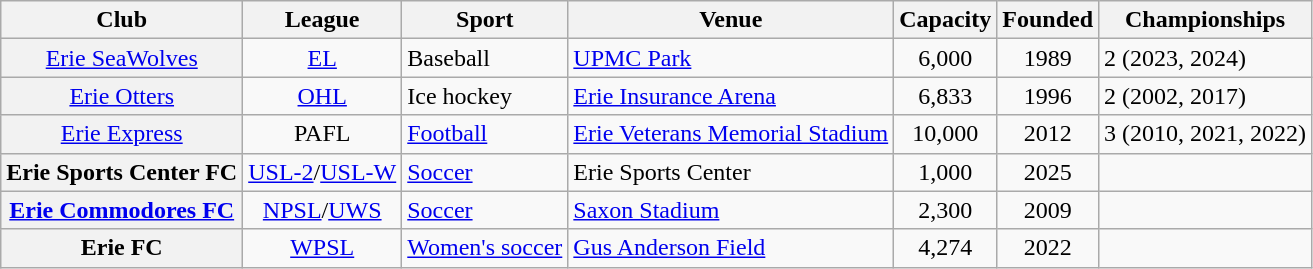<table class="wikitable sortable">
<tr>
<th scope="col">Club</th>
<th scope="col">League</th>
<th scope="col">Sport</th>
<th scope="col">Venue</th>
<th scope="col">Capacity</th>
<th scope="col">Founded</th>
<th scope="col">Championships</th>
</tr>
<tr>
<th scope="row" style="font-weight: normal; text-align: center;"><a href='#'>Erie SeaWolves</a></th>
<td align=center><a href='#'>EL</a></td>
<td>Baseball</td>
<td><a href='#'>UPMC Park</a></td>
<td align=center>6,000</td>
<td align=center>1989</td>
<td>2 (2023, 2024)</td>
</tr>
<tr>
<th scope="row" style="font-weight: normal; text-align: center;"><a href='#'>Erie Otters</a></th>
<td align=center><a href='#'>OHL</a></td>
<td>Ice hockey</td>
<td><a href='#'>Erie Insurance Arena</a></td>
<td align=center>6,833</td>
<td align=center>1996</td>
<td>2 (2002, 2017)</td>
</tr>
<tr>
<th scope="row" style="font-weight: normal; text-align: center;"><a href='#'>Erie Express</a></th>
<td align=center>PAFL</td>
<td><a href='#'>Football</a></td>
<td><a href='#'>Erie Veterans Memorial Stadium</a></td>
<td align=center>10,000</td>
<td align=center>2012</td>
<td>3 (2010, 2021, 2022)</td>
</tr>
<tr>
<th>Erie Sports Center FC</th>
<td align=center><a href='#'>USL-2</a>/<a href='#'>USL-W</a></td>
<td><a href='#'>Soccer</a></td>
<td>Erie Sports Center</td>
<td align=center>1,000</td>
<td align=center>2025</td>
<td></td>
</tr>
<tr>
<th><a href='#'>Erie Commodores FC</a></th>
<td align=center><a href='#'>NPSL</a>/<a href='#'>UWS</a></td>
<td><a href='#'>Soccer</a></td>
<td><a href='#'>Saxon Stadium</a></td>
<td align=center>2,300</td>
<td align=center>2009</td>
<td></td>
</tr>
<tr>
<th>Erie FC</th>
<td align=center><a href='#'>WPSL</a></td>
<td><a href='#'>Women's soccer</a></td>
<td><a href='#'>Gus Anderson Field</a></td>
<td align=center>4,274</td>
<td align=center>2022</td>
<td></td>
</tr>
</table>
